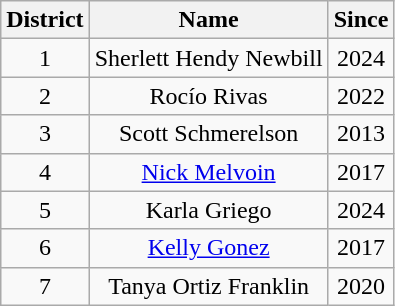<table class="wikitable plainrowheaders" style="text-align:center;font-size:100%">
<tr>
<th scope="col">District</th>
<th scope="col">Name</th>
<th scope="col">Since</th>
</tr>
<tr>
<td>1</td>
<td>Sherlett Hendy Newbill</td>
<td>2024</td>
</tr>
<tr>
<td>2</td>
<td>Rocío Rivas</td>
<td>2022</td>
</tr>
<tr>
<td>3</td>
<td>Scott Schmerelson</td>
<td>2013</td>
</tr>
<tr>
<td>4</td>
<td><a href='#'>Nick Melvoin</a></td>
<td>2017</td>
</tr>
<tr>
<td>5</td>
<td>Karla Griego</td>
<td>2024</td>
</tr>
<tr>
<td>6</td>
<td><a href='#'>Kelly Gonez</a></td>
<td>2017</td>
</tr>
<tr>
<td>7</td>
<td>Tanya Ortiz Franklin</td>
<td>2020</td>
</tr>
</table>
